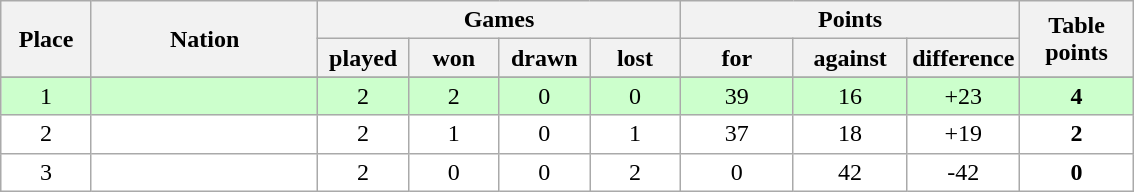<table class="wikitable">
<tr>
<th rowspan=2 width="8%">Place</th>
<th rowspan=2 width="20%">Nation</th>
<th colspan=4 width="32%">Games</th>
<th colspan=3 width="30%">Points</th>
<th rowspan=2 width="10%">Table<br>points</th>
</tr>
<tr>
<th width="8%">played</th>
<th width="8%">won</th>
<th width="8%">drawn</th>
<th width="8%">lost</th>
<th width="10%">for</th>
<th width="10%">against</th>
<th width="10%">difference</th>
</tr>
<tr>
</tr>
<tr bgcolor=#ccffcc align=center>
<td>1</td>
<td align=left></td>
<td>2</td>
<td>2</td>
<td>0</td>
<td>0</td>
<td>39</td>
<td>16</td>
<td>+23</td>
<td><strong>4</strong></td>
</tr>
<tr bgcolor=#ffffff align=center>
<td>2</td>
<td align=left></td>
<td>2</td>
<td>1</td>
<td>0</td>
<td>1</td>
<td>37</td>
<td>18</td>
<td>+19</td>
<td><strong>2</strong></td>
</tr>
<tr bgcolor=#ffffff align=center>
<td>3</td>
<td align=left> </td>
<td>2</td>
<td>0</td>
<td>0</td>
<td>2</td>
<td>0</td>
<td>42</td>
<td>-42</td>
<td><strong>0</strong></td>
</tr>
</table>
